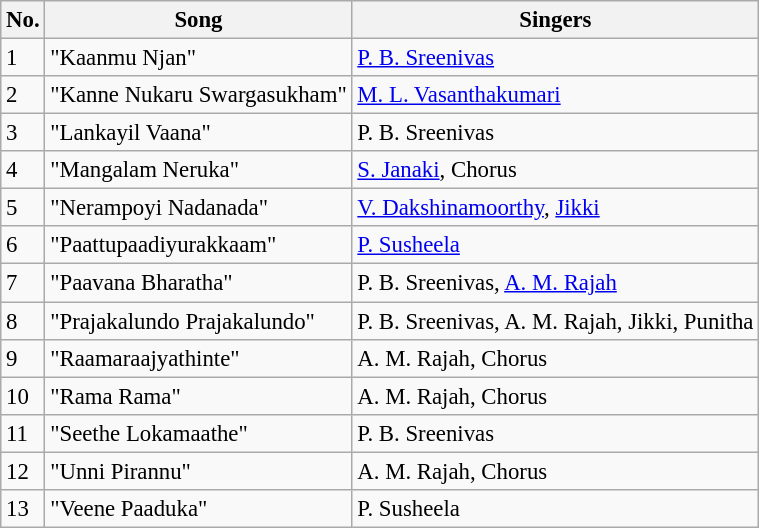<table class="wikitable" style="font-size:95%;">
<tr>
<th>No.</th>
<th>Song</th>
<th>Singers</th>
</tr>
<tr>
<td>1</td>
<td>"Kaanmu Njan"</td>
<td><a href='#'>P. B. Sreenivas</a></td>
</tr>
<tr>
<td>2</td>
<td>"Kanne Nukaru Swargasukham"</td>
<td><a href='#'>M. L. Vasanthakumari</a></td>
</tr>
<tr>
<td>3</td>
<td>"Lankayil Vaana"</td>
<td>P. B. Sreenivas</td>
</tr>
<tr>
<td>4</td>
<td>"Mangalam Neruka"</td>
<td><a href='#'>S. Janaki</a>, Chorus</td>
</tr>
<tr>
<td>5</td>
<td>"Nerampoyi Nadanada"</td>
<td><a href='#'>V. Dakshinamoorthy</a>, <a href='#'>Jikki</a></td>
</tr>
<tr>
<td>6</td>
<td>"Paattupaadiyurakkaam"</td>
<td><a href='#'>P. Susheela</a></td>
</tr>
<tr>
<td>7</td>
<td>"Paavana Bharatha"</td>
<td>P. B. Sreenivas, <a href='#'>A. M. Rajah</a></td>
</tr>
<tr>
<td>8</td>
<td>"Prajakalundo Prajakalundo"</td>
<td>P. B. Sreenivas, A. M. Rajah, Jikki, Punitha</td>
</tr>
<tr>
<td>9</td>
<td>"Raamaraajyathinte"</td>
<td>A. M. Rajah, Chorus</td>
</tr>
<tr>
<td>10</td>
<td>"Rama Rama"</td>
<td>A. M. Rajah, Chorus</td>
</tr>
<tr>
<td>11</td>
<td>"Seethe Lokamaathe"</td>
<td>P. B. Sreenivas</td>
</tr>
<tr>
<td>12</td>
<td>"Unni Pirannu"</td>
<td>A. M. Rajah, Chorus</td>
</tr>
<tr>
<td>13</td>
<td>"Veene Paaduka"</td>
<td>P. Susheela</td>
</tr>
</table>
